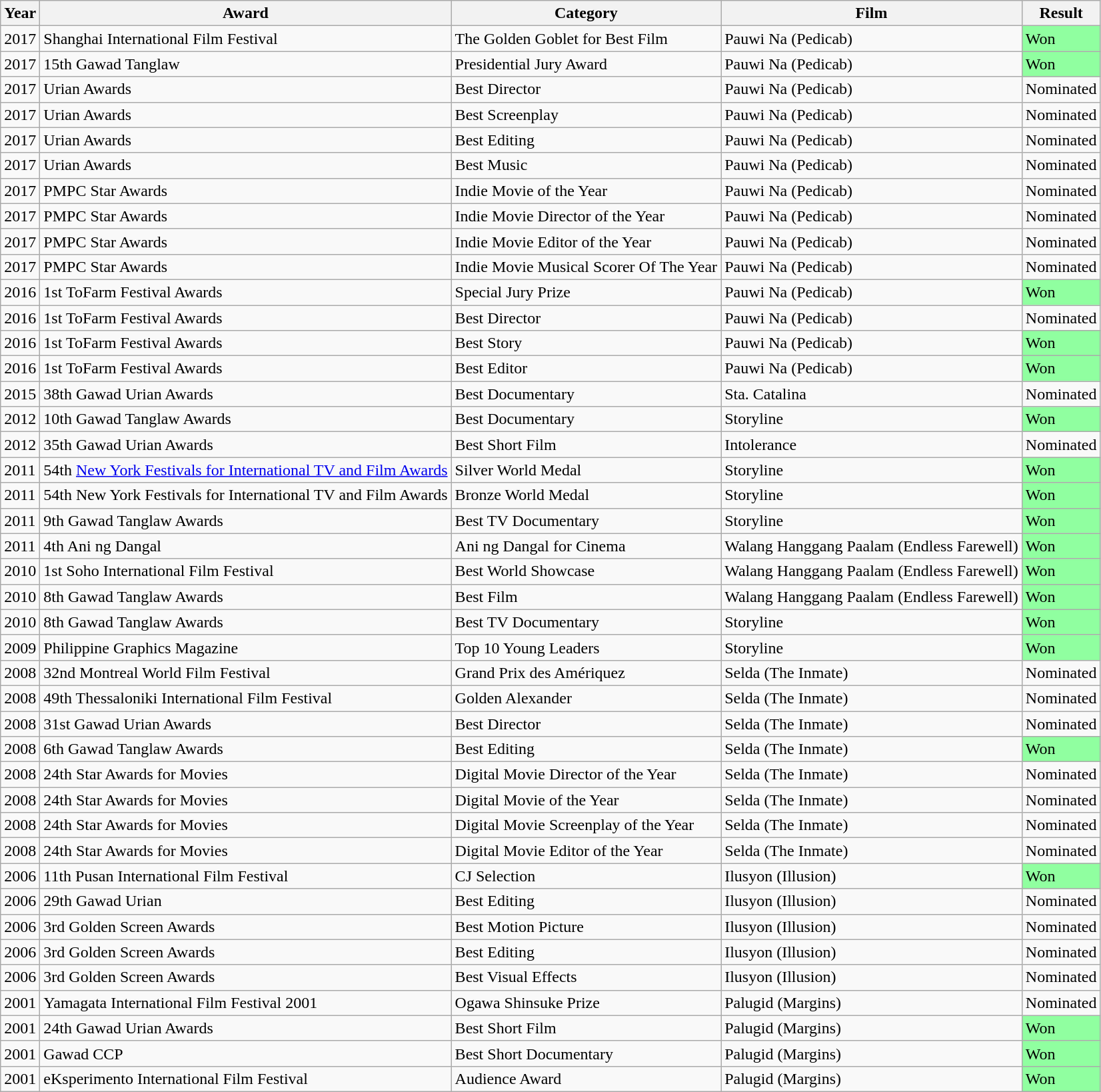<table class="wikitable sortable">
<tr>
<th>Year</th>
<th>Award</th>
<th>Category</th>
<th>Film</th>
<th>Result</th>
</tr>
<tr valign=”top”>
<td>2017</td>
<td>Shanghai International Film Festival</td>
<td>The Golden Goblet for Best Film</td>
<td>Pauwi Na (Pedicab)</td>
<td style="background:#90FFA0">Won</td>
</tr>
<tr>
<td>2017</td>
<td>15th Gawad Tanglaw</td>
<td>Presidential Jury Award</td>
<td>Pauwi Na (Pedicab)</td>
<td style="background:#90FFA0">Won</td>
</tr>
<tr>
<td>2017</td>
<td>Urian Awards</td>
<td>Best Director</td>
<td>Pauwi Na (Pedicab)</td>
<td>Nominated</td>
</tr>
<tr>
<td>2017</td>
<td>Urian Awards</td>
<td>Best Screenplay</td>
<td>Pauwi Na (Pedicab)</td>
<td>Nominated</td>
</tr>
<tr>
<td>2017</td>
<td>Urian Awards</td>
<td>Best Editing</td>
<td>Pauwi Na (Pedicab)</td>
<td>Nominated</td>
</tr>
<tr>
<td>2017</td>
<td>Urian Awards</td>
<td>Best Music</td>
<td>Pauwi Na (Pedicab)</td>
<td>Nominated</td>
</tr>
<tr>
<td>2017</td>
<td>PMPC Star Awards</td>
<td>Indie Movie of the Year</td>
<td>Pauwi Na (Pedicab)</td>
<td>Nominated</td>
</tr>
<tr>
<td>2017</td>
<td>PMPC Star Awards</td>
<td>Indie Movie Director of the Year</td>
<td>Pauwi Na (Pedicab)</td>
<td>Nominated</td>
</tr>
<tr>
<td>2017</td>
<td>PMPC Star Awards</td>
<td>Indie Movie Editor of the Year</td>
<td>Pauwi Na (Pedicab)</td>
<td>Nominated</td>
</tr>
<tr>
<td>2017</td>
<td>PMPC Star Awards</td>
<td>Indie Movie Musical Scorer Of The Year</td>
<td>Pauwi Na (Pedicab)</td>
<td>Nominated</td>
</tr>
<tr>
<td>2016</td>
<td>1st ToFarm Festival Awards</td>
<td>Special Jury Prize</td>
<td>Pauwi Na (Pedicab)</td>
<td style="background:#90FFA0">Won</td>
</tr>
<tr>
<td>2016</td>
<td>1st ToFarm Festival Awards</td>
<td>Best Director</td>
<td>Pauwi Na (Pedicab)</td>
<td>Nominated</td>
</tr>
<tr>
<td>2016</td>
<td>1st ToFarm Festival Awards</td>
<td>Best Story</td>
<td>Pauwi Na (Pedicab)</td>
<td style="background:#90FFA0">Won</td>
</tr>
<tr>
<td>2016</td>
<td>1st ToFarm Festival Awards</td>
<td>Best Editor</td>
<td>Pauwi Na (Pedicab)</td>
<td style="background:#90FFA0">Won</td>
</tr>
<tr>
<td>2015</td>
<td>38th Gawad Urian Awards</td>
<td>Best Documentary</td>
<td>Sta. Catalina</td>
<td>Nominated</td>
</tr>
<tr>
<td>2012</td>
<td>10th Gawad Tanglaw Awards</td>
<td>Best Documentary</td>
<td>Storyline</td>
<td style="background:#90FFA0">Won</td>
</tr>
<tr>
<td>2012</td>
<td>35th Gawad Urian Awards</td>
<td>Best Short Film</td>
<td>Intolerance</td>
<td>Nominated</td>
</tr>
<tr>
<td>2011</td>
<td>54th <a href='#'>New York Festivals for International TV and Film Awards</a></td>
<td>Silver World Medal</td>
<td>Storyline</td>
<td style="background:#90FFA0">Won</td>
</tr>
<tr>
<td>2011</td>
<td>54th New York Festivals for International TV and Film Awards</td>
<td>Bronze World Medal</td>
<td>Storyline</td>
<td style="background:#90FFA0">Won</td>
</tr>
<tr>
<td>2011</td>
<td>9th Gawad Tanglaw Awards</td>
<td>Best TV Documentary</td>
<td>Storyline</td>
<td style="background:#90FFA0">Won</td>
</tr>
<tr>
<td>2011</td>
<td>4th Ani ng Dangal</td>
<td>Ani ng Dangal for Cinema</td>
<td>Walang Hanggang Paalam (Endless Farewell)</td>
<td style="background:#90FFA0">Won</td>
</tr>
<tr>
<td>2010</td>
<td>1st Soho International Film Festival</td>
<td>Best World Showcase</td>
<td>Walang Hanggang Paalam (Endless Farewell)</td>
<td style="background:#90FFA0">Won</td>
</tr>
<tr>
<td>2010</td>
<td>8th Gawad Tanglaw Awards</td>
<td>Best Film</td>
<td>Walang Hanggang Paalam (Endless Farewell)</td>
<td style="background:#90FFA0">Won</td>
</tr>
<tr>
<td>2010</td>
<td>8th Gawad Tanglaw Awards</td>
<td>Best TV Documentary</td>
<td>Storyline</td>
<td style="background:#90FFA0">Won</td>
</tr>
<tr>
<td>2009</td>
<td>Philippine Graphics Magazine</td>
<td>Top 10 Young Leaders</td>
<td>Storyline</td>
<td style="background:#90FFA0">Won</td>
</tr>
<tr>
<td>2008</td>
<td>32nd Montreal World Film Festival</td>
<td>Grand Prix des Amériquez</td>
<td>Selda (The Inmate)</td>
<td>Nominated</td>
</tr>
<tr>
<td>2008</td>
<td>49th Thessaloniki International Film Festival</td>
<td>Golden Alexander</td>
<td>Selda (The Inmate)</td>
<td>Nominated</td>
</tr>
<tr>
<td>2008</td>
<td>31st Gawad Urian Awards</td>
<td>Best Director</td>
<td>Selda (The Inmate)</td>
<td>Nominated</td>
</tr>
<tr>
<td>2008</td>
<td>6th Gawad Tanglaw Awards</td>
<td>Best Editing</td>
<td>Selda (The Inmate)</td>
<td style="background:#90FFA0">Won</td>
</tr>
<tr>
<td>2008</td>
<td>24th Star Awards for Movies</td>
<td>Digital Movie Director of the Year</td>
<td>Selda (The Inmate)</td>
<td>Nominated</td>
</tr>
<tr>
<td>2008</td>
<td>24th Star Awards for Movies</td>
<td>Digital Movie of the Year</td>
<td>Selda (The Inmate)</td>
<td>Nominated</td>
</tr>
<tr>
<td>2008</td>
<td>24th Star Awards for Movies</td>
<td>Digital Movie Screenplay of the Year</td>
<td>Selda (The Inmate)</td>
<td>Nominated</td>
</tr>
<tr>
<td>2008</td>
<td>24th Star Awards for Movies</td>
<td>Digital Movie Editor of the Year</td>
<td>Selda (The Inmate)</td>
<td>Nominated</td>
</tr>
<tr>
<td>2006</td>
<td>11th Pusan International Film Festival</td>
<td>CJ Selection</td>
<td>Ilusyon (Illusion)</td>
<td style="background:#90FFA0">Won</td>
</tr>
<tr>
<td>2006</td>
<td>29th Gawad Urian</td>
<td>Best Editing</td>
<td>Ilusyon (Illusion)</td>
<td>Nominated</td>
</tr>
<tr>
<td>2006</td>
<td>3rd Golden Screen Awards</td>
<td>Best Motion Picture</td>
<td>Ilusyon (Illusion)</td>
<td>Nominated</td>
</tr>
<tr>
<td>2006</td>
<td>3rd Golden Screen Awards</td>
<td>Best Editing</td>
<td>Ilusyon (Illusion)</td>
<td>Nominated</td>
</tr>
<tr>
<td>2006</td>
<td>3rd Golden Screen Awards</td>
<td>Best Visual Effects</td>
<td>Ilusyon (Illusion)</td>
<td>Nominated</td>
</tr>
<tr>
<td>2001</td>
<td>Yamagata International Film Festival 2001</td>
<td>Ogawa Shinsuke Prize</td>
<td>Palugid (Margins)</td>
<td>Nominated</td>
</tr>
<tr>
<td>2001</td>
<td>24th Gawad Urian Awards</td>
<td>Best Short Film</td>
<td>Palugid (Margins)</td>
<td style="background:#90FFA0">Won</td>
</tr>
<tr>
<td>2001</td>
<td>Gawad CCP</td>
<td>Best Short Documentary</td>
<td>Palugid (Margins)</td>
<td style="background:#90FFA0">Won</td>
</tr>
<tr>
<td>2001</td>
<td>eKsperimento International Film Festival</td>
<td>Audience Award</td>
<td>Palugid (Margins)</td>
<td style="background:#90FFA0">Won</td>
</tr>
</table>
